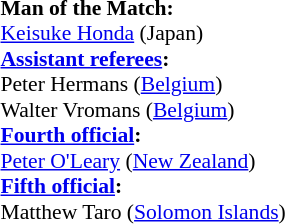<table style="width:50%;font-size:90%">
<tr>
<td><br><strong>Man of the Match:</strong>
<br><a href='#'>Keisuke Honda</a> (Japan)<br><strong><a href='#'>Assistant referees</a>:</strong>
<br>Peter Hermans (<a href='#'>Belgium</a>)
<br>Walter Vromans (<a href='#'>Belgium</a>)
<br><strong><a href='#'>Fourth official</a>:</strong>
<br><a href='#'>Peter O'Leary</a> (<a href='#'>New Zealand</a>)
<br><strong><a href='#'>Fifth official</a>:</strong>
<br>Matthew Taro (<a href='#'>Solomon Islands</a>)</td>
</tr>
</table>
